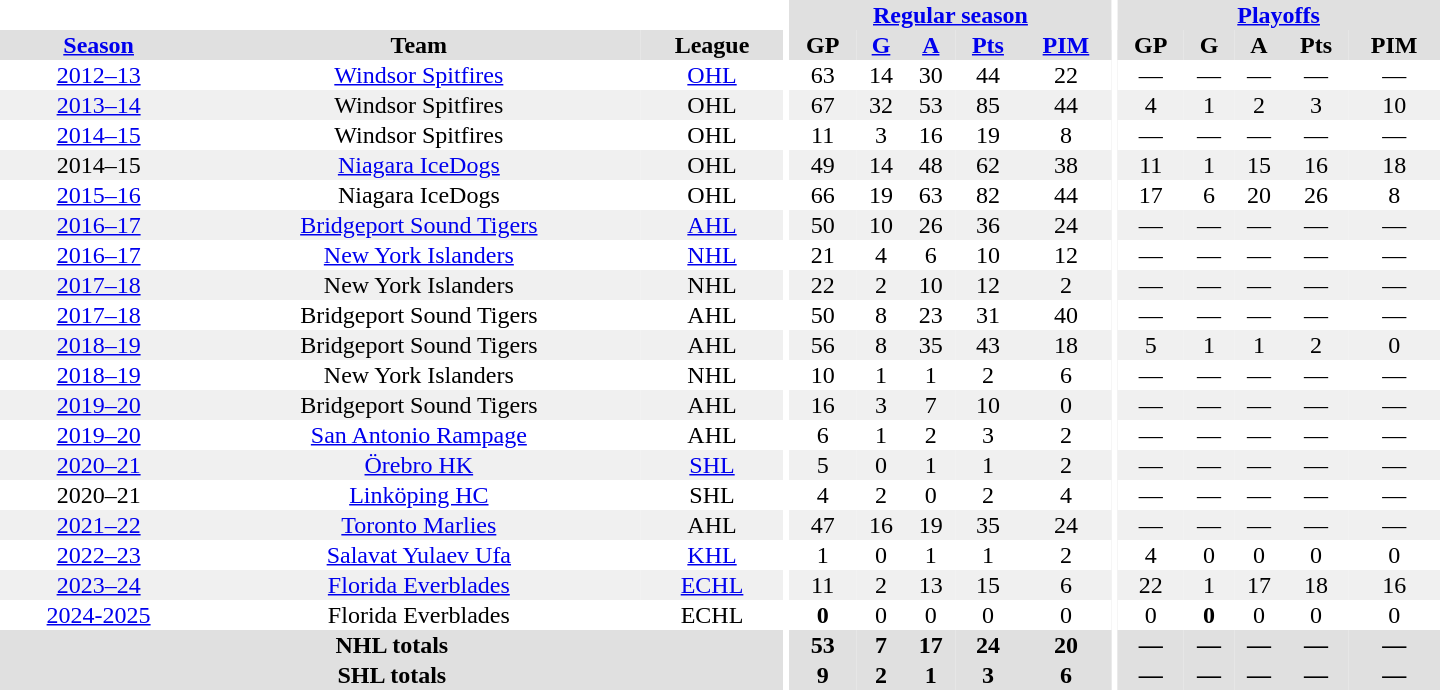<table style="text-align:center; width:60em" cellspacing="0" cellpadding="1" border="0">
<tr style="background:#e0e0e0;">
<th colspan="3" style="background:#fff;"></th>
<th rowspan="101" style="background:#fff;"></th>
<th colspan="5"><a href='#'>Regular season</a></th>
<th rowspan="101" style="background:#fff;"></th>
<th colspan="5"><a href='#'>Playoffs</a></th>
</tr>
<tr style="background:#e0e0e0;">
<th><a href='#'>Season</a></th>
<th>Team</th>
<th>League</th>
<th>GP</th>
<th><a href='#'>G</a></th>
<th><a href='#'>A</a></th>
<th><a href='#'>Pts</a></th>
<th><a href='#'>PIM</a></th>
<th>GP</th>
<th>G</th>
<th>A</th>
<th>Pts</th>
<th>PIM</th>
</tr>
<tr>
<td><a href='#'>2012–13</a></td>
<td><a href='#'>Windsor Spitfires</a></td>
<td><a href='#'>OHL</a></td>
<td>63</td>
<td>14</td>
<td>30</td>
<td>44</td>
<td>22</td>
<td>—</td>
<td>—</td>
<td>—</td>
<td>—</td>
<td>—</td>
</tr>
<tr style="background:#f0f0f0;">
<td><a href='#'>2013–14</a></td>
<td>Windsor Spitfires</td>
<td>OHL</td>
<td>67</td>
<td>32</td>
<td>53</td>
<td>85</td>
<td>44</td>
<td>4</td>
<td>1</td>
<td>2</td>
<td>3</td>
<td>10</td>
</tr>
<tr>
<td><a href='#'>2014–15</a></td>
<td>Windsor Spitfires</td>
<td>OHL</td>
<td>11</td>
<td>3</td>
<td>16</td>
<td>19</td>
<td>8</td>
<td>—</td>
<td>—</td>
<td>—</td>
<td>—</td>
<td>—</td>
</tr>
<tr style="background:#f0f0f0;">
<td>2014–15</td>
<td><a href='#'>Niagara IceDogs</a></td>
<td>OHL</td>
<td>49</td>
<td>14</td>
<td>48</td>
<td>62</td>
<td>38</td>
<td>11</td>
<td>1</td>
<td>15</td>
<td>16</td>
<td>18</td>
</tr>
<tr>
<td><a href='#'>2015–16</a></td>
<td>Niagara IceDogs</td>
<td>OHL</td>
<td>66</td>
<td>19</td>
<td>63</td>
<td>82</td>
<td>44</td>
<td>17</td>
<td>6</td>
<td>20</td>
<td>26</td>
<td>8</td>
</tr>
<tr style="background:#f0f0f0;">
<td><a href='#'>2016–17</a></td>
<td><a href='#'>Bridgeport Sound Tigers</a></td>
<td><a href='#'>AHL</a></td>
<td>50</td>
<td>10</td>
<td>26</td>
<td>36</td>
<td>24</td>
<td>—</td>
<td>—</td>
<td>—</td>
<td>—</td>
<td>—</td>
</tr>
<tr>
<td><a href='#'>2016–17</a></td>
<td><a href='#'>New York Islanders</a></td>
<td><a href='#'>NHL</a></td>
<td>21</td>
<td>4</td>
<td>6</td>
<td>10</td>
<td>12</td>
<td>—</td>
<td>—</td>
<td>—</td>
<td>—</td>
<td>—</td>
</tr>
<tr style="background:#f0f0f0;">
<td><a href='#'>2017–18</a></td>
<td>New York Islanders</td>
<td>NHL</td>
<td>22</td>
<td>2</td>
<td>10</td>
<td>12</td>
<td>2</td>
<td>—</td>
<td>—</td>
<td>—</td>
<td>—</td>
<td>—</td>
</tr>
<tr>
<td><a href='#'>2017–18</a></td>
<td>Bridgeport Sound Tigers</td>
<td>AHL</td>
<td>50</td>
<td>8</td>
<td>23</td>
<td>31</td>
<td>40</td>
<td>—</td>
<td>—</td>
<td>—</td>
<td>—</td>
<td>—</td>
</tr>
<tr style="background:#f0f0f0;">
<td><a href='#'>2018–19</a></td>
<td>Bridgeport Sound Tigers</td>
<td>AHL</td>
<td>56</td>
<td>8</td>
<td>35</td>
<td>43</td>
<td>18</td>
<td>5</td>
<td>1</td>
<td>1</td>
<td>2</td>
<td>0</td>
</tr>
<tr>
<td><a href='#'>2018–19</a></td>
<td>New York Islanders</td>
<td>NHL</td>
<td>10</td>
<td>1</td>
<td>1</td>
<td>2</td>
<td>6</td>
<td>—</td>
<td>—</td>
<td>—</td>
<td>—</td>
<td>—</td>
</tr>
<tr style="background:#f0f0f0;">
<td><a href='#'>2019–20</a></td>
<td>Bridgeport Sound Tigers</td>
<td>AHL</td>
<td>16</td>
<td>3</td>
<td>7</td>
<td>10</td>
<td>0</td>
<td>—</td>
<td>—</td>
<td>—</td>
<td>—</td>
<td>—</td>
</tr>
<tr>
<td><a href='#'>2019–20</a></td>
<td><a href='#'>San Antonio Rampage</a></td>
<td>AHL</td>
<td>6</td>
<td>1</td>
<td>2</td>
<td>3</td>
<td>2</td>
<td>—</td>
<td>—</td>
<td>—</td>
<td>—</td>
<td>—</td>
</tr>
<tr style="background:#f0f0f0;">
<td><a href='#'>2020–21</a></td>
<td><a href='#'>Örebro HK</a></td>
<td><a href='#'>SHL</a></td>
<td>5</td>
<td>0</td>
<td>1</td>
<td>1</td>
<td>2</td>
<td>—</td>
<td>—</td>
<td>—</td>
<td>—</td>
<td>—</td>
</tr>
<tr>
<td>2020–21</td>
<td><a href='#'>Linköping HC</a></td>
<td>SHL</td>
<td>4</td>
<td>2</td>
<td>0</td>
<td>2</td>
<td>4</td>
<td>—</td>
<td>—</td>
<td>—</td>
<td>—</td>
<td>—</td>
</tr>
<tr style="background:#f0f0f0;">
<td><a href='#'>2021–22</a></td>
<td><a href='#'>Toronto Marlies</a></td>
<td>AHL</td>
<td>47</td>
<td>16</td>
<td>19</td>
<td>35</td>
<td>24</td>
<td>—</td>
<td>—</td>
<td>—</td>
<td>—</td>
<td>—</td>
</tr>
<tr>
<td><a href='#'>2022–23</a></td>
<td><a href='#'>Salavat Yulaev Ufa</a></td>
<td><a href='#'>KHL</a></td>
<td>1</td>
<td>0</td>
<td>1</td>
<td>1</td>
<td>2</td>
<td>4</td>
<td>0</td>
<td>0</td>
<td>0</td>
<td>0</td>
</tr>
<tr style="background:#f0f0f0;">
<td><a href='#'>2023–24</a></td>
<td><a href='#'>Florida Everblades</a></td>
<td><a href='#'>ECHL</a></td>
<td>11</td>
<td>2</td>
<td>13</td>
<td>15</td>
<td>6</td>
<td>22</td>
<td>1</td>
<td>17</td>
<td>18</td>
<td>16</td>
</tr>
<tr>
<td><a href='#'>2024-2025</a></td>
<td>Florida Everblades</td>
<td>ECHL</td>
<th>0</th>
<td>0</td>
<td>0</td>
<td>0</td>
<td>0</td>
<td>0</td>
<th>0</th>
<td>0</td>
<td>0</td>
<td>0</td>
</tr>
<tr style="background:#e0e0e0;">
<th colspan="3">NHL totals</th>
<th>53</th>
<th>7</th>
<th>17</th>
<th>24</th>
<th>20</th>
<th>—</th>
<th>—</th>
<th>—</th>
<th>—</th>
<th>—</th>
</tr>
<tr style="background:#e0e0e0;">
<th colspan="3">SHL totals</th>
<th>9</th>
<th>2</th>
<th>1</th>
<th>3</th>
<th>6</th>
<th>—</th>
<th>—</th>
<th>—</th>
<th>—</th>
<th>—</th>
</tr>
</table>
